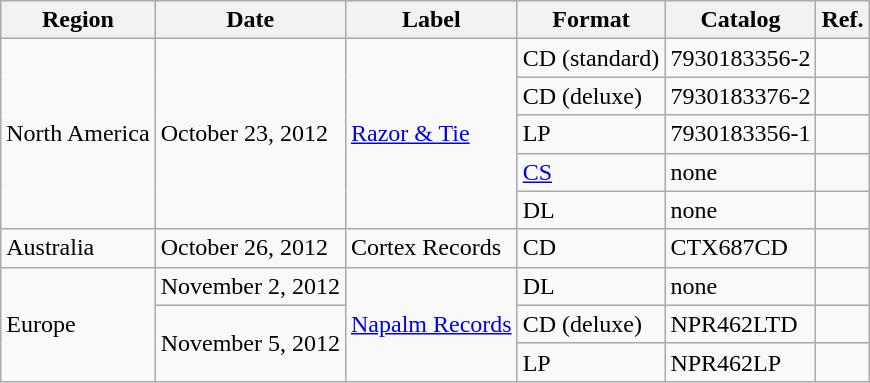<table class="wikitable">
<tr>
<th>Region</th>
<th>Date</th>
<th>Label</th>
<th>Format</th>
<th>Catalog</th>
<th>Ref.</th>
</tr>
<tr>
<td rowspan="5">North America</td>
<td rowspan="5">October 23, 2012</td>
<td rowspan="5"><a href='#'>Razor & Tie</a></td>
<td>CD (standard)</td>
<td>7930183356-2</td>
<td align="center"></td>
</tr>
<tr>
<td>CD (deluxe)</td>
<td>7930183376-2</td>
<td align="center"></td>
</tr>
<tr>
<td>LP</td>
<td>7930183356-1</td>
<td align="center"></td>
</tr>
<tr>
<td><a href='#'>CS</a></td>
<td>none</td>
<td align="center"></td>
</tr>
<tr>
<td>DL</td>
<td>none</td>
<td align="center"></td>
</tr>
<tr>
<td>Australia</td>
<td>October 26, 2012</td>
<td>Cortex Records</td>
<td>CD</td>
<td>CTX687CD</td>
<td align="center"></td>
</tr>
<tr>
<td rowspan="3">Europe</td>
<td>November 2, 2012</td>
<td rowspan="3"><a href='#'>Napalm Records</a></td>
<td>DL</td>
<td>none</td>
<td align="center"></td>
</tr>
<tr>
<td rowspan="2">November 5, 2012</td>
<td>CD (deluxe)</td>
<td>NPR462LTD</td>
<td align="center"></td>
</tr>
<tr>
<td>LP</td>
<td>NPR462LP</td>
<td align="center"></td>
</tr>
</table>
